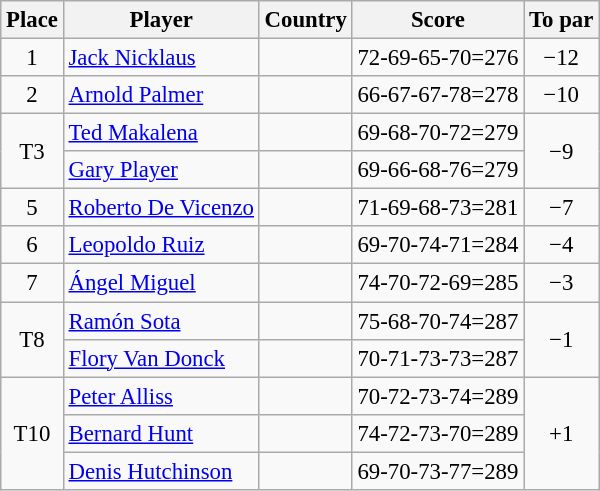<table class="wikitable" style="font-size:95%;">
<tr>
<th>Place</th>
<th>Player</th>
<th>Country</th>
<th>Score</th>
<th>To par</th>
</tr>
<tr>
<td align=center>1</td>
<td><a href='#'>Jack Nicklaus</a></td>
<td></td>
<td>72-69-65-70=276</td>
<td align=center>−12</td>
</tr>
<tr>
<td align=center>2</td>
<td><a href='#'>Arnold Palmer</a></td>
<td></td>
<td>66-67-67-78=278</td>
<td align=center>−10</td>
</tr>
<tr>
<td align=center rowspan=2>T3</td>
<td><a href='#'>Ted Makalena</a></td>
<td></td>
<td>69-68-70-72=279</td>
<td align=center rowspan=2>−9</td>
</tr>
<tr>
<td><a href='#'>Gary Player</a></td>
<td></td>
<td>69-66-68-76=279</td>
</tr>
<tr>
<td align=center>5</td>
<td><a href='#'>Roberto De Vicenzo</a></td>
<td></td>
<td>71-69-68-73=281</td>
<td align=center>−7</td>
</tr>
<tr>
<td align=center>6</td>
<td><a href='#'>Leopoldo Ruiz</a></td>
<td></td>
<td>69-70-74-71=284</td>
<td align="center">−4</td>
</tr>
<tr>
<td align=center>7</td>
<td><a href='#'>Ángel Miguel</a></td>
<td></td>
<td>74-70-72-69=285</td>
<td align="center">−3</td>
</tr>
<tr>
<td rowspan=2 align=center>T8</td>
<td><a href='#'>Ramón Sota</a></td>
<td></td>
<td>75-68-70-74=287</td>
<td rowspan=2 align=center>−1</td>
</tr>
<tr>
<td><a href='#'>Flory Van Donck</a></td>
<td></td>
<td>70-71-73-73=287</td>
</tr>
<tr>
<td rowspan=3 align=center>T10</td>
<td><a href='#'>Peter Alliss</a></td>
<td></td>
<td>70-72-73-74=289</td>
<td rowspan=3 align=center>+1</td>
</tr>
<tr>
<td><a href='#'>Bernard Hunt</a></td>
<td></td>
<td>74-72-73-70=289</td>
</tr>
<tr>
<td><a href='#'>Denis Hutchinson</a></td>
<td></td>
<td>69-70-73-77=289</td>
</tr>
</table>
